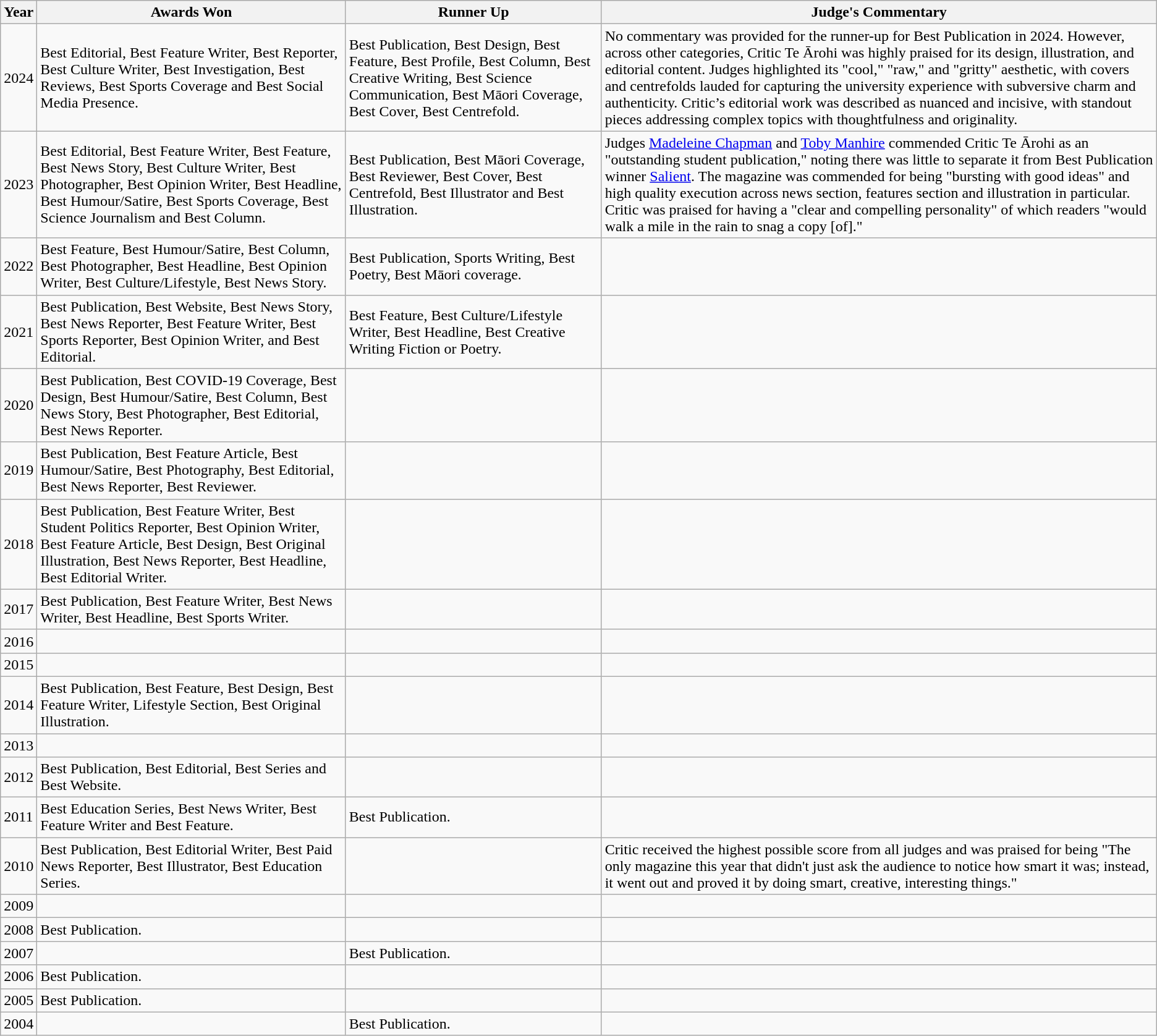<table class="wikitable">
<tr>
<th>Year</th>
<th>Awards Won</th>
<th>Runner Up</th>
<th>Judge's Commentary</th>
</tr>
<tr>
<td>2024</td>
<td>Best Editorial, Best Feature Writer, Best Reporter, Best Culture  Writer, Best Investigation, Best Reviews, Best Sports Coverage and Best Social Media Presence.</td>
<td>Best Publication, Best Design, Best Feature, Best Profile, Best Column, Best Creative Writing, Best Science Communication, Best Māori Coverage, Best Cover, Best Centrefold.</td>
<td>No commentary was provided for the runner-up for Best Publication in 2024. However, across other categories, Critic Te Ārohi was highly praised for its design, illustration, and editorial content. Judges highlighted its "cool," "raw," and "gritty" aesthetic, with covers and centrefolds lauded for capturing the university experience with subversive charm and authenticity. Critic’s editorial work was described as nuanced and incisive, with standout pieces addressing complex topics with thoughtfulness and originality.</td>
</tr>
<tr>
<td>2023</td>
<td>Best Editorial, Best Feature Writer, Best Feature, Best News Story, Best Culture Writer, Best Photographer, Best Opinion Writer, Best Headline, Best Humour/Satire, Best Sports Coverage, Best Science Journalism and Best Column.</td>
<td>Best Publication, Best Māori Coverage, Best Reviewer, Best Cover, Best Centrefold, Best Illustrator and Best Illustration.</td>
<td>Judges <a href='#'>Madeleine Chapman</a> and <a href='#'>Toby Manhire</a> commended Critic Te Ārohi as an "outstanding student publication," noting there was little to separate it from Best Publication winner <a href='#'>Salient</a>. The magazine was commended for being "bursting with good ideas" and high quality execution across news section, features section and illustration in particular. Critic was praised for having a "clear and compelling personality" of which readers "would walk a mile in the rain to snag a copy [of]."</td>
</tr>
<tr>
<td>2022</td>
<td>Best Feature, Best Humour/Satire, Best Column, Best Photographer, Best Headline, Best Opinion Writer, Best Culture/Lifestyle, Best News Story.</td>
<td>Best Publication, Sports Writing, Best Poetry, Best Māori coverage.</td>
<td></td>
</tr>
<tr>
<td>2021</td>
<td>Best Publication, Best Website, Best News Story, Best News Reporter, Best Feature Writer, Best Sports Reporter, Best Opinion Writer, and Best Editorial.</td>
<td>Best Feature, Best Culture/Lifestyle Writer, Best Headline, Best Creative Writing Fiction or Poetry.</td>
<td></td>
</tr>
<tr>
<td>2020</td>
<td>Best Publication, Best COVID-19 Coverage, Best Design, Best Humour/Satire, Best Column, Best News Story, Best Photographer, Best Editorial, Best News Reporter.</td>
<td></td>
<td></td>
</tr>
<tr>
<td>2019</td>
<td>Best Publication, Best Feature Article, Best Humour/Satire, Best Photography, Best Editorial, Best News Reporter, Best Reviewer.</td>
<td></td>
<td></td>
</tr>
<tr>
<td>2018</td>
<td>Best Publication, Best Feature Writer, Best Student Politics Reporter, Best Opinion Writer, Best Feature Article, Best Design, Best Original Illustration, Best News Reporter, Best Headline, Best Editorial Writer.</td>
<td></td>
<td></td>
</tr>
<tr>
<td>2017</td>
<td>Best Publication, Best Feature Writer, Best News Writer, Best Headline, Best Sports Writer.</td>
<td></td>
<td></td>
</tr>
<tr>
<td>2016</td>
<td></td>
<td></td>
<td></td>
</tr>
<tr>
<td>2015</td>
<td></td>
<td></td>
<td></td>
</tr>
<tr>
<td>2014</td>
<td>Best Publication, Best Feature, Best Design, Best Feature Writer, Lifestyle Section, Best Original Illustration.</td>
<td></td>
<td></td>
</tr>
<tr>
<td>2013</td>
<td></td>
<td></td>
<td></td>
</tr>
<tr>
<td>2012</td>
<td>Best Publication, Best Editorial, Best Series and Best Website.</td>
<td></td>
<td></td>
</tr>
<tr>
<td>2011</td>
<td>Best Education Series, Best News Writer, Best Feature Writer and Best Feature.</td>
<td>Best Publication.</td>
<td></td>
</tr>
<tr>
<td>2010</td>
<td>Best Publication, Best Editorial Writer, Best Paid News Reporter, Best Illustrator, Best Education Series.</td>
<td></td>
<td>Critic received the highest possible score from all judges and was praised for being "The only magazine this year that didn't just ask the audience to notice how smart it was; instead, it went out and proved it by doing smart, creative, interesting things."</td>
</tr>
<tr>
<td>2009</td>
<td></td>
<td></td>
<td></td>
</tr>
<tr>
<td>2008</td>
<td>Best Publication.</td>
<td></td>
<td></td>
</tr>
<tr>
<td>2007</td>
<td></td>
<td>Best Publication.</td>
<td></td>
</tr>
<tr>
<td>2006</td>
<td>Best Publication.</td>
<td></td>
<td></td>
</tr>
<tr>
<td>2005</td>
<td>Best Publication.</td>
<td></td>
<td></td>
</tr>
<tr>
<td>2004</td>
<td></td>
<td>Best Publication.</td>
<td></td>
</tr>
</table>
